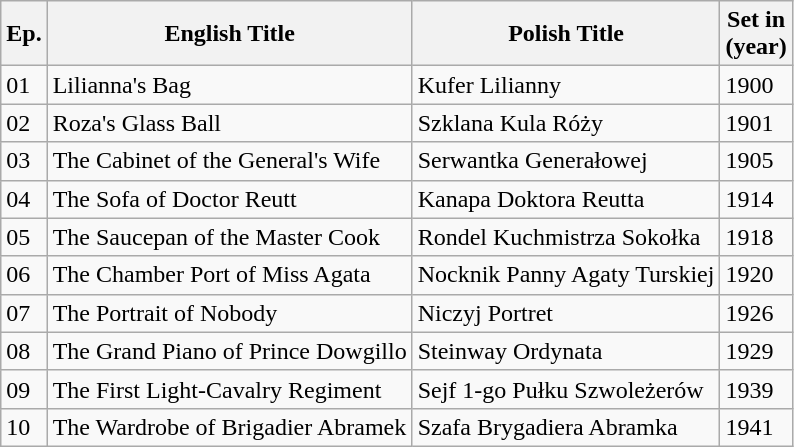<table class="wikitable">
<tr>
<th>Ep.</th>
<th>English Title</th>
<th>Polish Title</th>
<th>Set in<br>(year)</th>
</tr>
<tr>
<td>01</td>
<td>Lilianna's Bag</td>
<td>Kufer Lilianny</td>
<td>1900</td>
</tr>
<tr>
<td>02</td>
<td>Roza's Glass Ball</td>
<td>Szklana Kula Róży</td>
<td>1901</td>
</tr>
<tr>
<td>03</td>
<td>The Cabinet of the  General's Wife</td>
<td>Serwantka Generałowej</td>
<td>1905</td>
</tr>
<tr>
<td>04</td>
<td>The Sofa of Doctor Reutt</td>
<td>Kanapa Doktora Reutta</td>
<td>1914</td>
</tr>
<tr>
<td>05</td>
<td>The Saucepan of the Master  Cook</td>
<td>Rondel Kuchmistrza Sokołka</td>
<td>1918</td>
</tr>
<tr>
<td>06</td>
<td>The Chamber Port of Miss Agata</td>
<td>Nocknik Panny Agaty Turskiej</td>
<td>1920</td>
</tr>
<tr>
<td>07</td>
<td>The Portrait of Nobody</td>
<td>Niczyj Portret</td>
<td>1926</td>
</tr>
<tr>
<td>08</td>
<td>The Grand Piano of Prince Dowgillo</td>
<td>Steinway Ordynata</td>
<td>1929</td>
</tr>
<tr>
<td>09</td>
<td>The First Light-Cavalry Regiment</td>
<td>Sejf 1-go Pułku Szwoleżerów</td>
<td>1939</td>
</tr>
<tr>
<td>10</td>
<td>The Wardrobe of Brigadier Abramek</td>
<td>Szafa Brygadiera Abramka</td>
<td>1941</td>
</tr>
</table>
